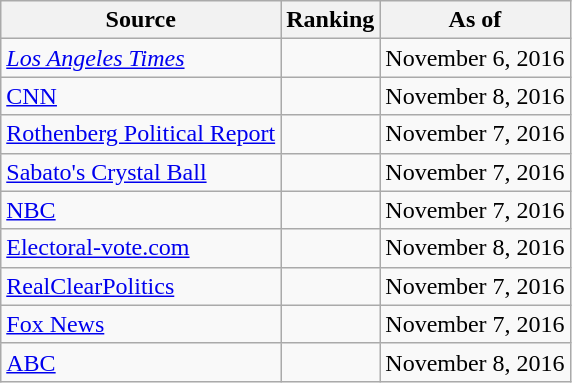<table class="wikitable" style="text-align:center">
<tr>
<th>Source</th>
<th>Ranking</th>
<th>As of</th>
</tr>
<tr>
<td align="left"><em><a href='#'>Los Angeles Times</a></em></td>
<td></td>
<td>November 6, 2016</td>
</tr>
<tr>
<td align="left"><a href='#'>CNN</a></td>
<td></td>
<td>November 8, 2016</td>
</tr>
<tr>
<td align=left><a href='#'>Rothenberg Political Report</a></td>
<td></td>
<td>November 7, 2016</td>
</tr>
<tr>
<td align="left"><a href='#'>Sabato's Crystal Ball</a></td>
<td></td>
<td>November 7, 2016</td>
</tr>
<tr>
<td align="left"><a href='#'>NBC</a></td>
<td></td>
<td>November 7, 2016</td>
</tr>
<tr>
<td align="left"><a href='#'>Electoral-vote.com</a></td>
<td></td>
<td>November 8, 2016</td>
</tr>
<tr>
<td align="left"><a href='#'>RealClearPolitics</a></td>
<td></td>
<td>November 7, 2016</td>
</tr>
<tr>
<td align="left"><a href='#'>Fox News</a></td>
<td></td>
<td>November 7, 2016</td>
</tr>
<tr>
<td align="left"><a href='#'>ABC</a></td>
<td></td>
<td>November 8, 2016</td>
</tr>
</table>
